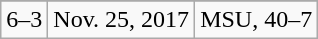<table class="wikitable">
<tr align="center">
</tr>
<tr align="center">
<td>6–3</td>
<td>Nov. 25, 2017</td>
<td>MSU, 40–7</td>
</tr>
</table>
